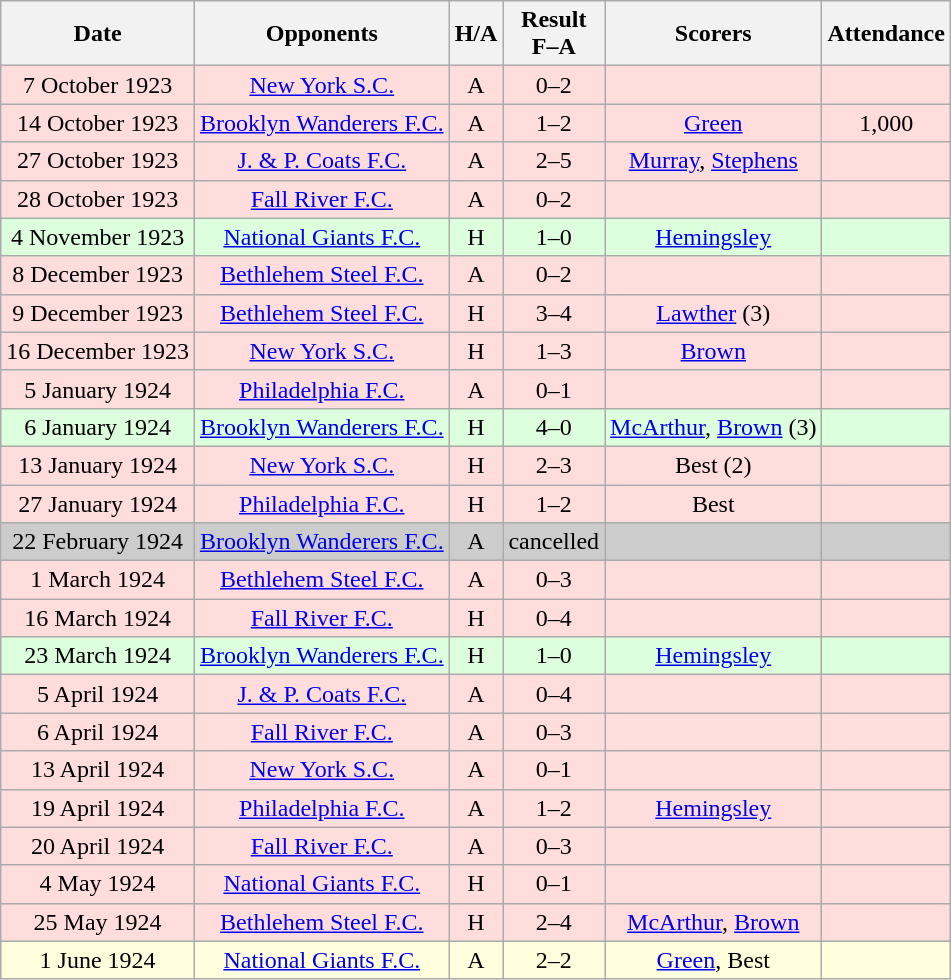<table class="wikitable" style="text-align:center">
<tr>
<th>Date</th>
<th>Opponents</th>
<th>H/A</th>
<th>Result<br>F–A</th>
<th>Scorers</th>
<th>Attendance</th>
</tr>
<tr bgcolor="#ffdddd">
<td>7 October 1923</td>
<td><a href='#'>New York S.C.</a></td>
<td>A</td>
<td>0–2</td>
<td></td>
<td></td>
</tr>
<tr bgcolor="#ffdddd">
<td>14 October 1923</td>
<td><a href='#'>Brooklyn Wanderers F.C.</a></td>
<td>A</td>
<td>1–2</td>
<td><a href='#'>Green</a></td>
<td>1,000</td>
</tr>
<tr bgcolor="#ffdddd">
<td>27 October 1923</td>
<td><a href='#'>J. & P. Coats F.C.</a></td>
<td>A</td>
<td>2–5</td>
<td><a href='#'>Murray</a>, <a href='#'>Stephens</a></td>
<td></td>
</tr>
<tr bgcolor="#ffdddd">
<td>28 October 1923</td>
<td><a href='#'>Fall River F.C.</a></td>
<td>A</td>
<td>0–2</td>
<td></td>
<td></td>
</tr>
<tr bgcolor="#ddffdd">
<td>4 November 1923</td>
<td><a href='#'>National Giants F.C.</a></td>
<td>H</td>
<td>1–0</td>
<td><a href='#'>Hemingsley</a></td>
<td></td>
</tr>
<tr bgcolor="#ffdddd">
<td>8 December 1923</td>
<td><a href='#'>Bethlehem Steel F.C.</a></td>
<td>A</td>
<td>0–2</td>
<td></td>
<td></td>
</tr>
<tr bgcolor="#ffdddd">
<td>9 December 1923</td>
<td><a href='#'>Bethlehem Steel F.C.</a></td>
<td>H</td>
<td>3–4</td>
<td><a href='#'>Lawther</a> (3)</td>
<td></td>
</tr>
<tr bgcolor="#ffdddd">
<td>16 December 1923</td>
<td><a href='#'>New York S.C.</a></td>
<td>H</td>
<td>1–3</td>
<td><a href='#'>Brown</a></td>
<td></td>
</tr>
<tr bgcolor="#ffdddd">
<td>5 January 1924</td>
<td><a href='#'>Philadelphia F.C.</a></td>
<td>A</td>
<td>0–1</td>
<td></td>
<td></td>
</tr>
<tr bgcolor="#ddffdd">
<td>6 January 1924</td>
<td><a href='#'>Brooklyn Wanderers F.C.</a></td>
<td>H</td>
<td>4–0</td>
<td><a href='#'>McArthur</a>, <a href='#'>Brown</a> (3)</td>
<td></td>
</tr>
<tr bgcolor="#ffdddd">
<td>13 January 1924</td>
<td><a href='#'>New York S.C.</a></td>
<td>H</td>
<td>2–3</td>
<td>Best (2)</td>
<td></td>
</tr>
<tr bgcolor="#ffdddd">
<td>27 January 1924</td>
<td><a href='#'>Philadelphia F.C.</a></td>
<td>H</td>
<td>1–2</td>
<td>Best</td>
<td></td>
</tr>
<tr bgcolor="#cccccc">
<td>22 February 1924</td>
<td><a href='#'>Brooklyn Wanderers F.C.</a></td>
<td>A</td>
<td>cancelled</td>
<td></td>
<td></td>
</tr>
<tr bgcolor="#ffdddd">
<td>1 March 1924</td>
<td><a href='#'>Bethlehem Steel F.C.</a></td>
<td>A</td>
<td>0–3</td>
<td></td>
<td></td>
</tr>
<tr bgcolor="#ffdddd">
<td>16 March 1924</td>
<td><a href='#'>Fall River F.C.</a></td>
<td>H</td>
<td>0–4</td>
<td></td>
<td></td>
</tr>
<tr bgcolor="#ddffdd">
<td>23 March 1924</td>
<td><a href='#'>Brooklyn Wanderers F.C.</a></td>
<td>H</td>
<td>1–0</td>
<td><a href='#'>Hemingsley</a></td>
<td></td>
</tr>
<tr bgcolor="#ffdddd">
<td>5 April 1924</td>
<td><a href='#'>J. & P. Coats F.C.</a></td>
<td>A</td>
<td>0–4</td>
<td></td>
<td></td>
</tr>
<tr bgcolor="#ffdddd">
<td>6 April 1924</td>
<td><a href='#'>Fall River F.C.</a></td>
<td>A</td>
<td>0–3</td>
<td></td>
<td></td>
</tr>
<tr bgcolor="#ffdddd">
<td>13 April 1924</td>
<td><a href='#'>New York S.C.</a></td>
<td>A</td>
<td>0–1</td>
<td></td>
<td></td>
</tr>
<tr bgcolor="#ffdddd">
<td>19 April 1924</td>
<td><a href='#'>Philadelphia F.C.</a></td>
<td>A</td>
<td>1–2</td>
<td><a href='#'>Hemingsley</a></td>
<td></td>
</tr>
<tr bgcolor="#ffdddd">
<td>20 April 1924</td>
<td><a href='#'>Fall River F.C.</a></td>
<td>A</td>
<td>0–3</td>
<td></td>
<td></td>
</tr>
<tr bgcolor="#ffdddd">
<td>4 May 1924</td>
<td><a href='#'>National Giants F.C.</a></td>
<td>H</td>
<td>0–1</td>
<td></td>
<td></td>
</tr>
<tr bgcolor="#ffdddd">
<td>25 May 1924</td>
<td><a href='#'>Bethlehem Steel F.C.</a></td>
<td>H</td>
<td>2–4</td>
<td><a href='#'>McArthur</a>, <a href='#'>Brown</a></td>
<td></td>
</tr>
<tr bgcolor="#ffffdd">
<td>1 June 1924</td>
<td><a href='#'>National Giants F.C.</a></td>
<td>A</td>
<td>2–2</td>
<td><a href='#'>Green</a>, Best</td>
<td></td>
</tr>
</table>
